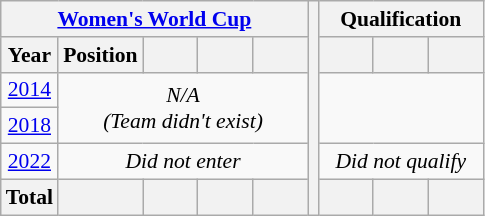<table class="wikitable" style="text-align: center;font-size:90%;">
<tr>
<th colspan=5><a href='#'>Women's World Cup</a></th>
<th rowspan="6"></th>
<th colspan=3>Qualification</th>
</tr>
<tr>
<th>Year</th>
<th>Position</th>
<th width=30></th>
<th width=30></th>
<th width=30></th>
<th width=30></th>
<th width=30></th>
<th width=30></th>
</tr>
<tr>
<td> <a href='#'>2014</a></td>
<td colspan="4" rowspan="2"><em>N/A</em><br><em>(Team didn't exist)</em></td>
</tr>
<tr>
<td> <a href='#'>2018</a></td>
</tr>
<tr>
<td> <a href='#'>2022</a></td>
<td colspan="4"><em>Did not enter</em></td>
<td colspan="3"><em>Did not qualify</em></td>
</tr>
<tr>
<th>Total</th>
<th></th>
<th></th>
<th></th>
<th></th>
<th></th>
<th></th>
<th></th>
</tr>
</table>
